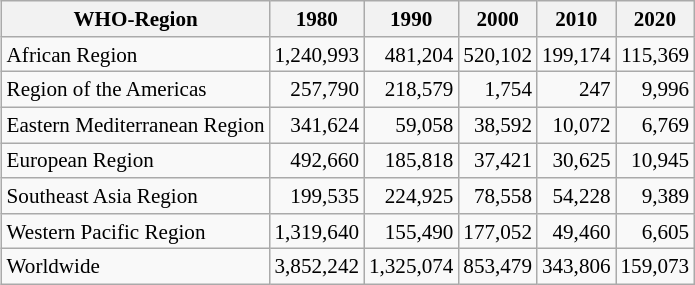<table class="wikitable" style="text-align:right; font-size:88%; float:right; clear:right; margin-left:1em">
<tr>
<th>WHO-Region</th>
<th>1980</th>
<th>1990</th>
<th>2000</th>
<th>2010</th>
<th>2020</th>
</tr>
<tr>
<td align="left">African Region</td>
<td>1,240,993</td>
<td>481,204</td>
<td>520,102</td>
<td>199,174</td>
<td>115,369</td>
</tr>
<tr>
<td align="left">Region of the Americas</td>
<td>257,790</td>
<td>218,579</td>
<td>1,754</td>
<td>247</td>
<td>9,996</td>
</tr>
<tr>
<td align="left">Eastern Mediterranean Region</td>
<td>341,624</td>
<td>59,058</td>
<td>38,592</td>
<td>10,072</td>
<td>6,769</td>
</tr>
<tr>
<td align="left">European Region</td>
<td>492,660</td>
<td>185,818</td>
<td>37,421</td>
<td>30,625</td>
<td>10,945</td>
</tr>
<tr>
<td align="left">Southeast Asia Region</td>
<td>199,535</td>
<td>224,925</td>
<td>78,558</td>
<td>54,228</td>
<td>9,389</td>
</tr>
<tr>
<td align="left">Western Pacific Region</td>
<td>1,319,640</td>
<td>155,490</td>
<td>177,052</td>
<td>49,460</td>
<td>6,605</td>
</tr>
<tr>
<td align="left">Worldwide</td>
<td>3,852,242</td>
<td>1,325,074</td>
<td>853,479</td>
<td>343,806</td>
<td>159,073</td>
</tr>
</table>
